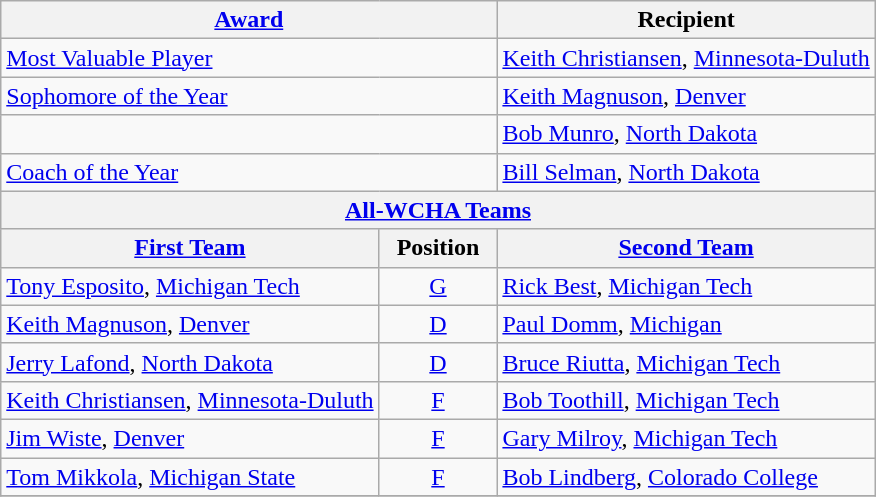<table class="wikitable">
<tr>
<th colspan=2><a href='#'>Award</a></th>
<th>Recipient</th>
</tr>
<tr>
<td colspan=2><a href='#'>Most Valuable Player</a></td>
<td><a href='#'>Keith Christiansen</a>, <a href='#'>Minnesota-Duluth</a></td>
</tr>
<tr>
<td colspan=2><a href='#'>Sophomore of the Year</a></td>
<td><a href='#'>Keith Magnuson</a>, <a href='#'>Denver</a></td>
</tr>
<tr>
<td colspan=2></td>
<td><a href='#'>Bob Munro</a>, <a href='#'>North Dakota</a></td>
</tr>
<tr>
<td colspan=2><a href='#'>Coach of the Year</a></td>
<td><a href='#'>Bill Selman</a>, <a href='#'>North Dakota</a></td>
</tr>
<tr>
<th colspan=3><a href='#'>All-WCHA Teams</a></th>
</tr>
<tr>
<th><a href='#'>First Team</a></th>
<th>  Position  </th>
<th><a href='#'>Second Team</a></th>
</tr>
<tr>
<td><a href='#'>Tony Esposito</a>, <a href='#'>Michigan Tech</a></td>
<td align=center><a href='#'>G</a></td>
<td><a href='#'>Rick Best</a>, <a href='#'>Michigan Tech</a></td>
</tr>
<tr>
<td><a href='#'>Keith Magnuson</a>, <a href='#'>Denver</a></td>
<td align=center><a href='#'>D</a></td>
<td><a href='#'>Paul Domm</a>, <a href='#'>Michigan</a></td>
</tr>
<tr>
<td><a href='#'>Jerry Lafond</a>, <a href='#'>North Dakota</a></td>
<td align=center><a href='#'>D</a></td>
<td><a href='#'>Bruce Riutta</a>, <a href='#'>Michigan Tech</a></td>
</tr>
<tr>
<td><a href='#'>Keith Christiansen</a>, <a href='#'>Minnesota-Duluth</a></td>
<td align=center><a href='#'>F</a></td>
<td><a href='#'>Bob Toothill</a>, <a href='#'>Michigan Tech</a></td>
</tr>
<tr>
<td><a href='#'>Jim Wiste</a>, <a href='#'>Denver</a></td>
<td align=center><a href='#'>F</a></td>
<td><a href='#'>Gary Milroy</a>, <a href='#'>Michigan Tech</a></td>
</tr>
<tr>
<td><a href='#'>Tom Mikkola</a>, <a href='#'>Michigan State</a></td>
<td align=center><a href='#'>F</a></td>
<td><a href='#'>Bob Lindberg</a>, <a href='#'>Colorado College</a></td>
</tr>
<tr>
</tr>
</table>
